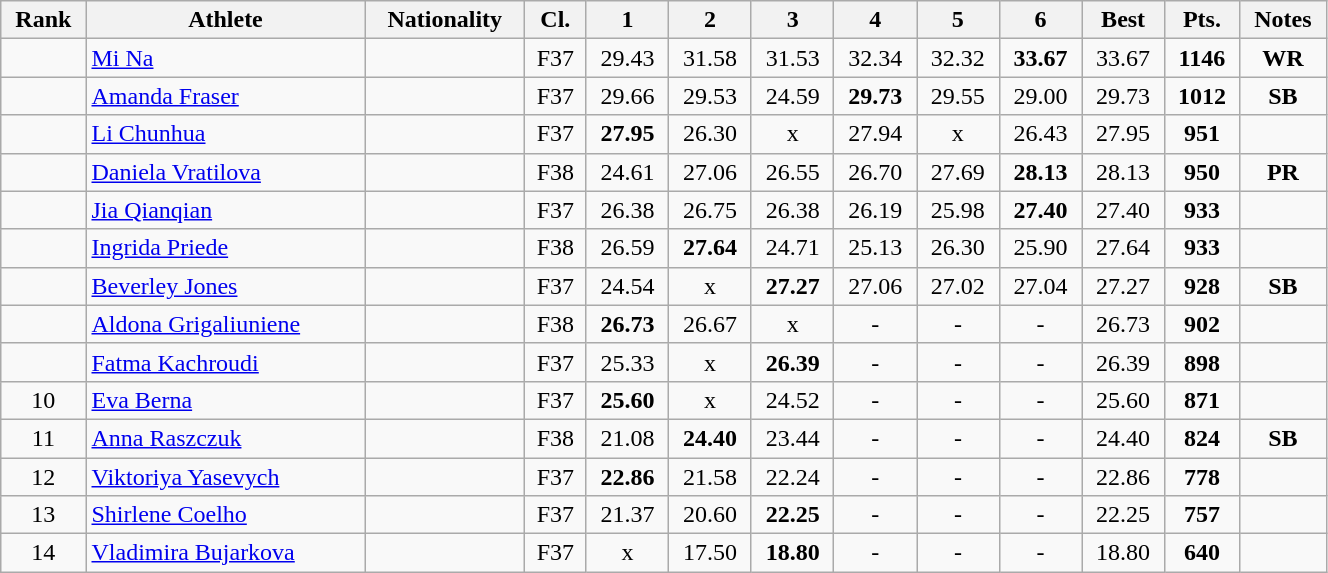<table class="wikitable sortable" style="text-align:center; width:70%;">
<tr>
<th>Rank</th>
<th>Athlete</th>
<th>Nationality</th>
<th>Cl.</th>
<th class="unsortable">1</th>
<th class="unsortable">2</th>
<th class="unsortable">3</th>
<th class="unsortable">4</th>
<th class="unsortable">5</th>
<th class="unsortable">6</th>
<th>Best</th>
<th>Pts.</th>
<th>Notes</th>
</tr>
<tr>
<td></td>
<td style="text-align:left;"><a href='#'>Mi Na</a></td>
<td style="text-align:left;"></td>
<td>F37</td>
<td>29.43</td>
<td>31.58</td>
<td>31.53</td>
<td>32.34</td>
<td>32.32</td>
<td><strong>33.67</strong></td>
<td>33.67</td>
<td><strong>1146</strong></td>
<td><strong>WR</strong></td>
</tr>
<tr>
<td></td>
<td style="text-align:left;"><a href='#'>Amanda Fraser</a></td>
<td style="text-align:left;"></td>
<td>F37</td>
<td>29.66</td>
<td>29.53</td>
<td>24.59</td>
<td><strong>29.73</strong></td>
<td>29.55</td>
<td>29.00</td>
<td>29.73</td>
<td><strong>1012</strong></td>
<td><strong>SB</strong></td>
</tr>
<tr>
<td></td>
<td style="text-align:left;"><a href='#'>Li Chunhua</a></td>
<td style="text-align:left;"></td>
<td>F37</td>
<td><strong>27.95</strong></td>
<td>26.30</td>
<td>x</td>
<td>27.94</td>
<td>x</td>
<td>26.43</td>
<td>27.95</td>
<td><strong>951</strong></td>
<td></td>
</tr>
<tr>
<td></td>
<td style="text-align:left;"><a href='#'>Daniela Vratilova</a></td>
<td style="text-align:left;"></td>
<td>F38</td>
<td>24.61</td>
<td>27.06</td>
<td>26.55</td>
<td>26.70</td>
<td>27.69</td>
<td><strong>28.13</strong></td>
<td>28.13</td>
<td><strong>950</strong></td>
<td><strong>PR</strong></td>
</tr>
<tr>
<td></td>
<td style="text-align:left;"><a href='#'>Jia Qianqian</a></td>
<td style="text-align:left;"></td>
<td>F37</td>
<td>26.38</td>
<td>26.75</td>
<td>26.38</td>
<td>26.19</td>
<td>25.98</td>
<td><strong>27.40</strong></td>
<td>27.40</td>
<td><strong>933</strong></td>
<td></td>
</tr>
<tr>
<td></td>
<td style="text-align:left;"><a href='#'>Ingrida Priede</a></td>
<td style="text-align:left;"></td>
<td>F38</td>
<td>26.59</td>
<td><strong>27.64</strong></td>
<td>24.71</td>
<td>25.13</td>
<td>26.30</td>
<td>25.90</td>
<td>27.64</td>
<td><strong>933</strong></td>
<td></td>
</tr>
<tr>
<td></td>
<td style="text-align:left;"><a href='#'>Beverley Jones</a></td>
<td style="text-align:left;"></td>
<td>F37</td>
<td>24.54</td>
<td>x</td>
<td><strong>27.27</strong></td>
<td>27.06</td>
<td>27.02</td>
<td>27.04</td>
<td>27.27</td>
<td><strong>928</strong></td>
<td><strong>SB</strong></td>
</tr>
<tr>
<td></td>
<td style="text-align:left;"><a href='#'>Aldona Grigaliuniene</a></td>
<td style="text-align:left;"></td>
<td>F38</td>
<td><strong>26.73</strong></td>
<td>26.67</td>
<td>x</td>
<td>-</td>
<td>-</td>
<td>-</td>
<td>26.73</td>
<td><strong>902</strong></td>
<td></td>
</tr>
<tr>
<td></td>
<td style="text-align:left;"><a href='#'>Fatma Kachroudi</a></td>
<td style="text-align:left;"></td>
<td>F37</td>
<td>25.33</td>
<td>x</td>
<td><strong>26.39</strong></td>
<td>-</td>
<td>-</td>
<td>-</td>
<td>26.39</td>
<td><strong>898</strong></td>
<td></td>
</tr>
<tr>
<td>10</td>
<td style="text-align:left;"><a href='#'>Eva Berna</a></td>
<td style="text-align:left;"></td>
<td>F37</td>
<td><strong>25.60</strong></td>
<td>x</td>
<td>24.52</td>
<td>-</td>
<td>-</td>
<td>-</td>
<td>25.60</td>
<td><strong>871</strong></td>
<td></td>
</tr>
<tr>
<td>11</td>
<td style="text-align:left;"><a href='#'>Anna Raszczuk</a></td>
<td style="text-align:left;"></td>
<td>F38</td>
<td>21.08</td>
<td><strong>24.40</strong></td>
<td>23.44</td>
<td>-</td>
<td>-</td>
<td>-</td>
<td>24.40</td>
<td><strong>824</strong></td>
<td><strong>SB</strong></td>
</tr>
<tr>
<td>12</td>
<td style="text-align:left;"><a href='#'>Viktoriya Yasevych</a></td>
<td style="text-align:left;"></td>
<td>F37</td>
<td><strong>22.86</strong></td>
<td>21.58</td>
<td>22.24</td>
<td>-</td>
<td>-</td>
<td>-</td>
<td>22.86</td>
<td><strong>778</strong></td>
<td></td>
</tr>
<tr>
<td>13</td>
<td style="text-align:left;"><a href='#'>Shirlene Coelho</a></td>
<td style="text-align:left;"></td>
<td>F37</td>
<td>21.37</td>
<td>20.60</td>
<td><strong>22.25</strong></td>
<td>-</td>
<td>-</td>
<td>-</td>
<td>22.25</td>
<td><strong>757</strong></td>
<td></td>
</tr>
<tr>
<td>14</td>
<td style="text-align:left;"><a href='#'>Vladimira Bujarkova</a></td>
<td style="text-align:left;"></td>
<td>F37</td>
<td>x</td>
<td>17.50</td>
<td><strong>18.80</strong></td>
<td>-</td>
<td>-</td>
<td>-</td>
<td>18.80</td>
<td><strong>640</strong></td>
<td></td>
</tr>
</table>
